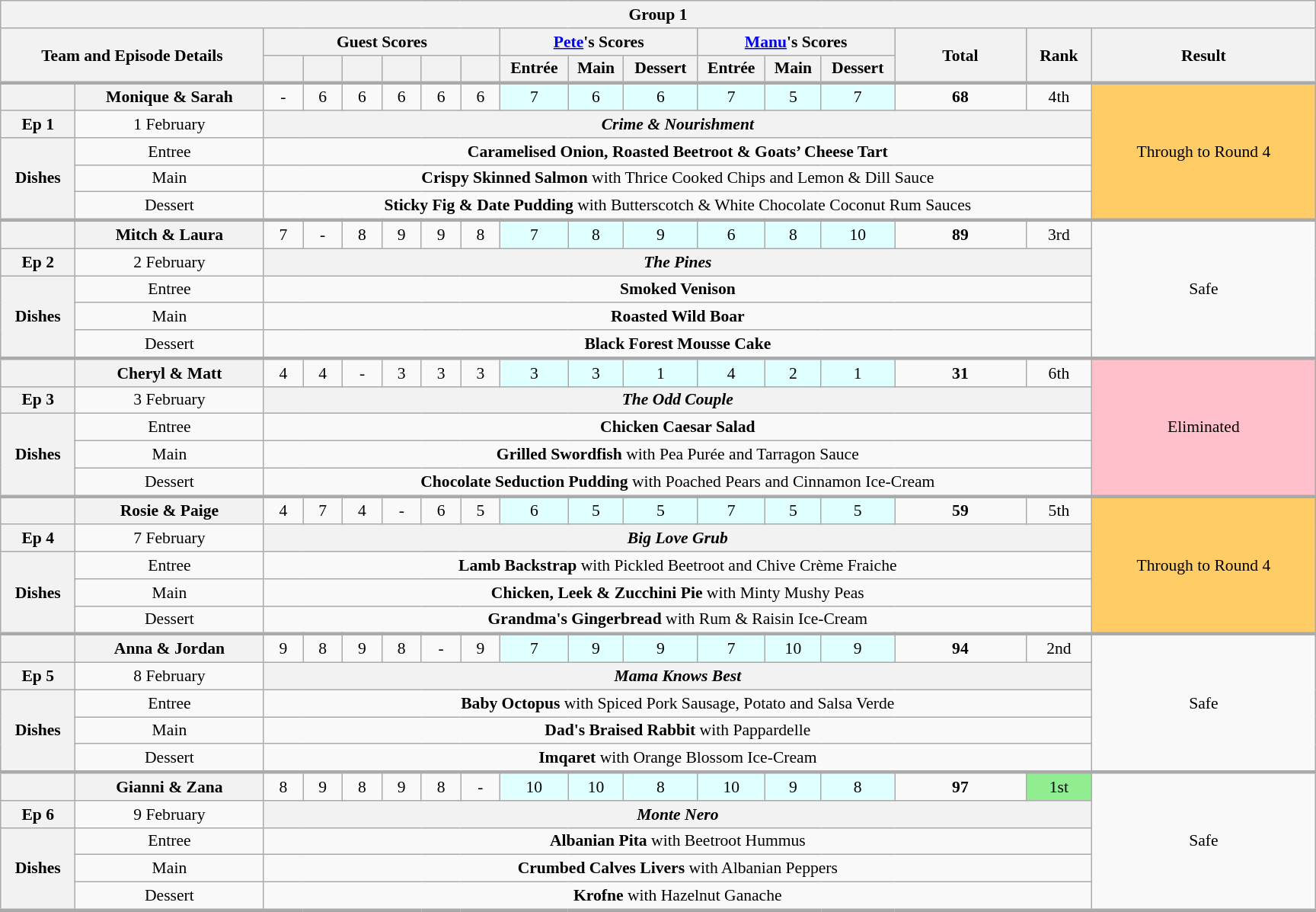<table class="wikitable plainrowheaders" style="margin: 1em auto; text-align:center; font-size:90%; width:80em;">
<tr>
<th colspan="20" >Group 1</th>
</tr>
<tr>
<th scope="col" rowspan="2" colspan="2" style="width:20%;">Team and Episode Details</th>
<th scope="col" colspan="6" style="width:15%;">Guest Scores</th>
<th scope="col" colspan="3" style="width:15%;"><a href='#'>Pete</a>'s Scores</th>
<th scope="col" colspan="3" style="width:15%;"><a href='#'>Manu</a>'s Scores</th>
<th scope="col" rowspan="2" style="width:10%;">Total<br><small></small></th>
<th scope="col" rowspan="2" style="width:5%;">Rank</th>
<th scope="col" rowspan="2" style="width:20%;">Result</th>
</tr>
<tr>
<th scope="col" style="width:3%;"></th>
<th scope="col" style="width:3%;"></th>
<th scope="col" style="width:3%;"></th>
<th scope="col" style="width:3%;"></th>
<th scope="col" style="width:3%;"></th>
<th scope="col" style="width:3%;"></th>
<th scope="col">Entrée</th>
<th scope="col">Main</th>
<th scope="col">Dessert</th>
<th scope="col">Entrée</th>
<th scope="col">Main</th>
<th scope="col">Dessert</th>
</tr>
<tr style="border-top:3px solid #aaa;">
</tr>
<tr>
<th></th>
<th style="text-align:centre">Monique & Sarah</th>
<td>-</td>
<td>6</td>
<td>6</td>
<td>6</td>
<td>6</td>
<td>6</td>
<td bgcolor=#E0FFFF>7</td>
<td bgcolor=#E0FFFF>6</td>
<td bgcolor=#E0FFFF>6</td>
<td bgcolor=#E0FFFF>7</td>
<td bgcolor=#E0FFFF>5</td>
<td bgcolor=#E0FFFF>7</td>
<td><strong>68</strong></td>
<td>4th</td>
<td rowspan="5" style="background:#FFCC66">Through to Round 4</td>
</tr>
<tr>
<th>Ep 1</th>
<td>1 February</td>
<th colspan="14"><em>Crime & Nourishment</em></th>
</tr>
<tr>
<th rowspan="3">Dishes</th>
<td>Entree</td>
<td colspan="14"><strong>Caramelised Onion, Roasted Beetroot & Goats’ Cheese Tart</strong></td>
</tr>
<tr>
<td>Main</td>
<td colspan="14"><strong>Crispy Skinned Salmon</strong> with Thrice Cooked Chips and Lemon & Dill Sauce</td>
</tr>
<tr>
<td>Dessert</td>
<td colspan="14"><strong>Sticky Fig & Date Pudding</strong> with Butterscotch & White Chocolate Coconut Rum Sauces</td>
</tr>
<tr style="border-top:3px solid #aaa;">
<th></th>
<th style="text-align:centre">Mitch & Laura</th>
<td>7</td>
<td>-</td>
<td>8</td>
<td>9</td>
<td>9</td>
<td>8</td>
<td bgcolor=#E0FFFF>7</td>
<td bgcolor=#E0FFFF>8</td>
<td bgcolor=#E0FFFF>9</td>
<td bgcolor=#E0FFFF>6</td>
<td bgcolor=#E0FFFF>8</td>
<td bgcolor=#E0FFFF>10</td>
<td><strong>89</strong></td>
<td>3rd</td>
<td rowspan="5">Safe</td>
</tr>
<tr>
<th>Ep 2</th>
<td>2 February</td>
<th colspan="14"><em>The Pines</em></th>
</tr>
<tr>
<th rowspan="3">Dishes</th>
<td>Entree</td>
<td colspan="14"><strong>Smoked Venison</strong></td>
</tr>
<tr>
<td>Main</td>
<td colspan="14"><strong>Roasted Wild Boar</strong></td>
</tr>
<tr>
<td>Dessert</td>
<td colspan="14"><strong>Black Forest Mousse Cake</strong></td>
</tr>
<tr style="border-top:3px solid #aaa;">
<th></th>
<th style="text-align:centre">Cheryl & Matt</th>
<td>4</td>
<td>4</td>
<td>-</td>
<td>3</td>
<td>3</td>
<td>3</td>
<td bgcolor=#E0FFFF>3</td>
<td bgcolor=#E0FFFF>3</td>
<td bgcolor=#E0FFFF>1</td>
<td bgcolor=#E0FFFF>4</td>
<td bgcolor=#E0FFFF>2</td>
<td bgcolor=#E0FFFF>1</td>
<td><strong>31</strong></td>
<td>6th</td>
<td style="background:pink" rowspan="5">Eliminated</td>
</tr>
<tr>
<th>Ep 3</th>
<td>3 February</td>
<th colspan="14"><em>The Odd Couple</em></th>
</tr>
<tr>
<th rowspan="3">Dishes</th>
<td>Entree</td>
<td colspan="14"><strong>Chicken Caesar Salad</strong></td>
</tr>
<tr>
<td>Main</td>
<td colspan="14"><strong>Grilled Swordfish</strong> with Pea Purée and Tarragon Sauce</td>
</tr>
<tr>
<td>Dessert</td>
<td colspan="14"><strong>Chocolate Seduction Pudding</strong> with Poached Pears and Cinnamon Ice-Cream</td>
</tr>
<tr style="border-top:3px solid #aaa;">
<th></th>
<th style="text-align:centre">Rosie & Paige</th>
<td>4</td>
<td>7</td>
<td>4</td>
<td>-</td>
<td>6</td>
<td>5</td>
<td bgcolor=#E0FFFF>6</td>
<td bgcolor=#E0FFFF>5</td>
<td bgcolor=#E0FFFF>5</td>
<td bgcolor=#E0FFFF>7</td>
<td bgcolor=#E0FFFF>5</td>
<td bgcolor=#E0FFFF>5</td>
<td><strong>59</strong></td>
<td>5th</td>
<td rowspan="5" style="background:#FFCC66">Through to Round 4</td>
</tr>
<tr>
<th>Ep 4</th>
<td>7 February</td>
<th colspan="14"><em>Big Love Grub</em></th>
</tr>
<tr>
<th rowspan="3">Dishes</th>
<td>Entree</td>
<td colspan="14"><strong>Lamb Backstrap</strong> with Pickled Beetroot and Chive Crème Fraiche</td>
</tr>
<tr>
<td>Main</td>
<td colspan="14"><strong>Chicken, Leek & Zucchini Pie</strong> with Minty Mushy Peas</td>
</tr>
<tr>
<td>Dessert</td>
<td colspan="14"><strong>Grandma's Gingerbread</strong> with Rum & Raisin Ice-Cream</td>
</tr>
<tr style="border-top:3px solid #aaa;">
<th></th>
<th style="text-align:centre">Anna & Jordan</th>
<td>9</td>
<td>8</td>
<td>9</td>
<td>8</td>
<td>-</td>
<td>9</td>
<td bgcolor=#E0FFFF>7</td>
<td bgcolor=#E0FFFF>9</td>
<td bgcolor=#E0FFFF>9</td>
<td bgcolor=#E0FFFF>7</td>
<td bgcolor=#E0FFFF>10</td>
<td bgcolor=#E0FFFF>9</td>
<td><strong>94</strong></td>
<td>2nd</td>
<td rowspan="5">Safe</td>
</tr>
<tr>
<th>Ep 5</th>
<td>8 February</td>
<th colspan="14"><em>Mama Knows Best</em></th>
</tr>
<tr>
<th rowspan="3">Dishes</th>
<td>Entree</td>
<td colspan="14"><strong>Baby Octopus</strong> with Spiced Pork Sausage, Potato and Salsa Verde</td>
</tr>
<tr>
<td>Main</td>
<td colspan="14"><strong>Dad's Braised Rabbit</strong> with Pappardelle</td>
</tr>
<tr>
<td>Dessert</td>
<td colspan="14"><strong>Imqaret</strong> with Orange Blossom Ice-Cream</td>
</tr>
<tr style="border-top:3px solid #aaa;">
<th></th>
<th style="text-align:centre">Gianni & Zana</th>
<td>8</td>
<td>9</td>
<td>8</td>
<td>9</td>
<td>8</td>
<td>-</td>
<td bgcolor=#E0FFFF>10</td>
<td bgcolor=#E0FFFF>10</td>
<td bgcolor=#E0FFFF>8</td>
<td bgcolor=#E0FFFF>10</td>
<td bgcolor=#E0FFFF>9</td>
<td bgcolor=#E0FFFF>8</td>
<td><strong>97</strong></td>
<td style="background:lightgreen">1st</td>
<td rowspan="5">Safe</td>
</tr>
<tr>
<th>Ep 6</th>
<td>9 February</td>
<th colspan="14"><em>Monte Nero</em></th>
</tr>
<tr>
<th rowspan="3">Dishes</th>
<td>Entree</td>
<td colspan="14"><strong>Albanian Pita</strong> with Beetroot Hummus</td>
</tr>
<tr>
<td>Main</td>
<td colspan="14"><strong>Crumbed Calves Livers</strong> with Albanian Peppers</td>
</tr>
<tr>
<td>Dessert</td>
<td colspan="14"><strong>Krofne</strong> with Hazelnut Ganache</td>
</tr>
<tr style="border-top:3px solid #aaa;">
</tr>
</table>
